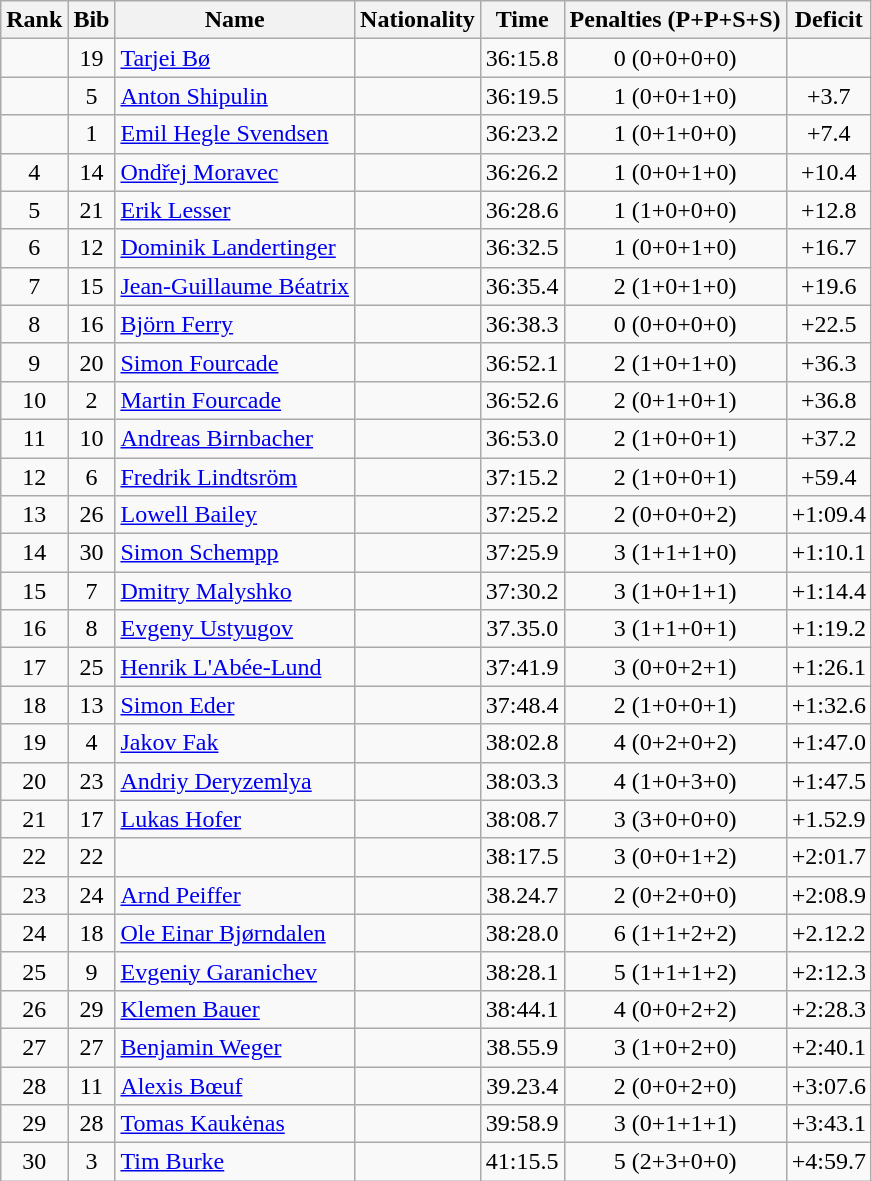<table class="wikitable sortable" style="text-align:center">
<tr>
<th>Rank</th>
<th>Bib</th>
<th>Name</th>
<th>Nationality</th>
<th>Time</th>
<th>Penalties (P+P+S+S)</th>
<th>Deficit</th>
</tr>
<tr>
<td></td>
<td>19</td>
<td align=left><a href='#'>Tarjei Bø</a></td>
<td align=left></td>
<td>36:15.8</td>
<td>0 (0+0+0+0)</td>
<td></td>
</tr>
<tr>
<td></td>
<td>5</td>
<td align=left><a href='#'>Anton Shipulin</a></td>
<td align=left></td>
<td>36:19.5</td>
<td>1 (0+0+1+0)</td>
<td>+3.7</td>
</tr>
<tr>
<td></td>
<td>1</td>
<td align=left><a href='#'>Emil Hegle Svendsen</a></td>
<td align=left></td>
<td>36:23.2</td>
<td>1 (0+1+0+0)</td>
<td>+7.4</td>
</tr>
<tr>
<td>4</td>
<td>14</td>
<td align=left><a href='#'>Ondřej Moravec</a></td>
<td align=left></td>
<td>36:26.2</td>
<td>1 (0+0+1+0)</td>
<td>+10.4</td>
</tr>
<tr>
<td>5</td>
<td>21</td>
<td align=left><a href='#'>Erik Lesser</a></td>
<td align=left></td>
<td>36:28.6</td>
<td>1 (1+0+0+0)</td>
<td>+12.8</td>
</tr>
<tr>
<td>6</td>
<td>12</td>
<td align=left><a href='#'>Dominik Landertinger</a></td>
<td align=left></td>
<td>36:32.5</td>
<td>1 (0+0+1+0)</td>
<td>+16.7</td>
</tr>
<tr>
<td>7</td>
<td>15</td>
<td align=left><a href='#'>Jean-Guillaume Béatrix</a></td>
<td align=left></td>
<td>36:35.4</td>
<td>2 (1+0+1+0)</td>
<td>+19.6</td>
</tr>
<tr>
<td>8</td>
<td>16</td>
<td align=left><a href='#'>Björn Ferry</a></td>
<td align=left></td>
<td>36:38.3</td>
<td>0 (0+0+0+0)</td>
<td>+22.5</td>
</tr>
<tr>
<td>9</td>
<td>20</td>
<td align=left><a href='#'>Simon Fourcade</a></td>
<td align=left></td>
<td>36:52.1</td>
<td>2 (1+0+1+0)</td>
<td>+36.3</td>
</tr>
<tr>
<td>10</td>
<td>2</td>
<td align=left><a href='#'>Martin Fourcade</a></td>
<td align=left></td>
<td>36:52.6</td>
<td>2 (0+1+0+1)</td>
<td>+36.8</td>
</tr>
<tr>
<td>11</td>
<td>10</td>
<td align=left><a href='#'>Andreas Birnbacher</a></td>
<td align=left></td>
<td>36:53.0</td>
<td>2 (1+0+0+1)</td>
<td>+37.2</td>
</tr>
<tr>
<td>12</td>
<td>6</td>
<td align=left><a href='#'>Fredrik Lindtsröm</a></td>
<td align=left></td>
<td>37:15.2</td>
<td>2 (1+0+0+1)</td>
<td>+59.4</td>
</tr>
<tr>
<td>13</td>
<td>26</td>
<td align=left><a href='#'>Lowell Bailey</a></td>
<td align=left></td>
<td>37:25.2</td>
<td>2 (0+0+0+2)</td>
<td>+1:09.4</td>
</tr>
<tr>
<td>14</td>
<td>30</td>
<td align=left><a href='#'>Simon Schempp</a></td>
<td align=left></td>
<td>37:25.9</td>
<td>3 (1+1+1+0)</td>
<td>+1:10.1</td>
</tr>
<tr>
<td>15</td>
<td>7</td>
<td align=left><a href='#'>Dmitry Malyshko</a></td>
<td align=left></td>
<td>37:30.2</td>
<td>3 (1+0+1+1)</td>
<td>+1:14.4</td>
</tr>
<tr>
<td>16</td>
<td>8</td>
<td align=left><a href='#'>Evgeny Ustyugov</a></td>
<td align=left></td>
<td>37.35.0</td>
<td>3 (1+1+0+1)</td>
<td>+1:19.2</td>
</tr>
<tr>
<td>17</td>
<td>25</td>
<td align=left><a href='#'>Henrik L'Abée-Lund</a></td>
<td align=left></td>
<td>37:41.9</td>
<td>3 (0+0+2+1)</td>
<td>+1:26.1</td>
</tr>
<tr>
<td>18</td>
<td>13</td>
<td align=left><a href='#'>Simon Eder</a></td>
<td align=left></td>
<td>37:48.4</td>
<td>2 (1+0+0+1)</td>
<td>+1:32.6</td>
</tr>
<tr>
<td>19</td>
<td>4</td>
<td align=left><a href='#'>Jakov Fak</a></td>
<td align=left></td>
<td>38:02.8</td>
<td>4 (0+2+0+2)</td>
<td>+1:47.0</td>
</tr>
<tr>
<td>20</td>
<td>23</td>
<td align=left><a href='#'>Andriy Deryzemlya</a></td>
<td align=left></td>
<td>38:03.3</td>
<td>4 (1+0+3+0)</td>
<td>+1:47.5</td>
</tr>
<tr>
<td>21</td>
<td>17</td>
<td align=left><a href='#'>Lukas Hofer</a></td>
<td align=left></td>
<td>38:08.7</td>
<td>3 (3+0+0+0)</td>
<td>+1.52.9</td>
</tr>
<tr>
<td>22</td>
<td>22</td>
<td align=left></td>
<td align=left></td>
<td>38:17.5</td>
<td>3 (0+0+1+2)</td>
<td>+2:01.7</td>
</tr>
<tr>
<td>23</td>
<td>24</td>
<td align=left><a href='#'>Arnd Peiffer</a></td>
<td align=left></td>
<td>38.24.7</td>
<td>2 (0+2+0+0)</td>
<td>+2:08.9</td>
</tr>
<tr>
<td>24</td>
<td>18</td>
<td align=left><a href='#'>Ole Einar Bjørndalen</a></td>
<td align=left></td>
<td>38:28.0</td>
<td>6 (1+1+2+2)</td>
<td>+2.12.2</td>
</tr>
<tr>
<td>25</td>
<td>9</td>
<td align=left><a href='#'>Evgeniy Garanichev</a></td>
<td align=left></td>
<td>38:28.1</td>
<td>5 (1+1+1+2)</td>
<td>+2:12.3</td>
</tr>
<tr>
<td>26</td>
<td>29</td>
<td align=left><a href='#'>Klemen Bauer</a></td>
<td align=left></td>
<td>38:44.1</td>
<td>4 (0+0+2+2)</td>
<td>+2:28.3</td>
</tr>
<tr>
<td>27</td>
<td>27</td>
<td align=left><a href='#'>Benjamin Weger</a></td>
<td align=left></td>
<td>38.55.9</td>
<td>3 (1+0+2+0)</td>
<td>+2:40.1</td>
</tr>
<tr>
<td>28</td>
<td>11</td>
<td align=left><a href='#'>Alexis Bœuf</a></td>
<td align=left></td>
<td>39.23.4</td>
<td>2 (0+0+2+0)</td>
<td>+3:07.6</td>
</tr>
<tr>
<td>29</td>
<td>28</td>
<td align=left><a href='#'>Tomas Kaukėnas</a></td>
<td align=left></td>
<td>39:58.9</td>
<td>3 (0+1+1+1)</td>
<td>+3:43.1</td>
</tr>
<tr>
<td>30</td>
<td>3</td>
<td align=left><a href='#'>Tim Burke</a></td>
<td align=left></td>
<td>41:15.5</td>
<td>5 (2+3+0+0)</td>
<td>+4:59.7</td>
</tr>
</table>
